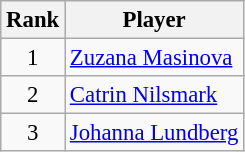<table class="wikitable" style="font-size:95%;">
<tr>
<th>Rank</th>
<th>Player</th>
</tr>
<tr>
<td align=center>1</td>
<td> <a href='#'>Zuzana Masinova</a></td>
</tr>
<tr>
<td align=center>2</td>
<td> <a href='#'>Catrin Nilsmark</a></td>
</tr>
<tr>
<td align=center>3</td>
<td> <a href='#'>Johanna Lundberg</a></td>
</tr>
</table>
